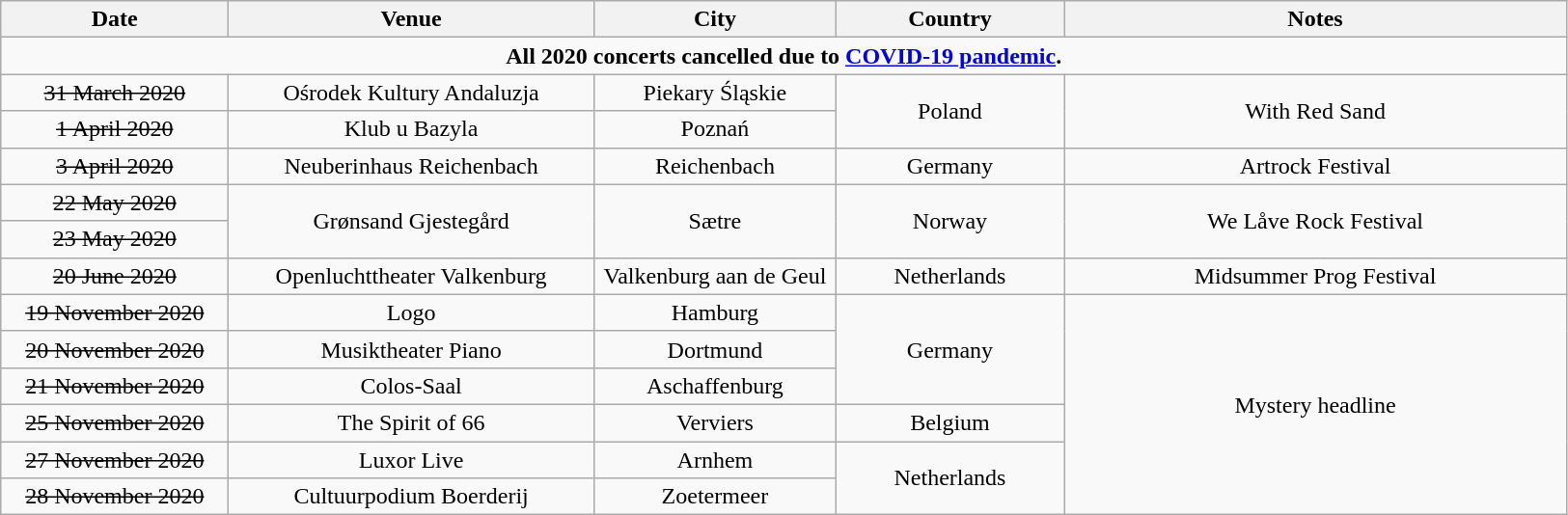<table class="wikitable" style="text-align:center;">
<tr>
<th width="150">Date</th>
<th width="245">Venue</th>
<th width="160">City</th>
<th width="150">Country</th>
<th width="340">Notes</th>
</tr>
<tr>
<td colspan="5"><strong>All 2020 concerts cancelled due to <a href='#'>COVID-19 pandemic</a>.</strong></td>
</tr>
<tr>
<td><s>31 March 2020</s></td>
<td>Ośrodek Kultury Andaluzja</td>
<td>Piekary Śląskie</td>
<td rowspan="2">Poland</td>
<td rowspan="2">With Red Sand</td>
</tr>
<tr>
<td><s>1 April 2020</s></td>
<td>Klub u Bazyla</td>
<td>Poznań</td>
</tr>
<tr>
<td><s>3 April 2020</s></td>
<td>Neuberinhaus Reichenbach</td>
<td>Reichenbach</td>
<td>Germany</td>
<td>Artrock Festival</td>
</tr>
<tr>
<td><s>22 May 2020</s></td>
<td rowspan="2">Grønsand Gjestegård</td>
<td rowspan="2">Sætre</td>
<td rowspan="2">Norway</td>
<td rowspan="2">We Låve Rock Festival</td>
</tr>
<tr>
<td><s>23 May 2020</s></td>
</tr>
<tr>
<td><s>20 June 2020</s></td>
<td>Openluchttheater Valkenburg</td>
<td>Valkenburg aan de Geul</td>
<td>Netherlands</td>
<td>Midsummer Prog Festival</td>
</tr>
<tr>
<td><s>19 November 2020</s></td>
<td>Logo</td>
<td>Hamburg</td>
<td rowspan="3">Germany</td>
<td rowspan="6">Mystery headline</td>
</tr>
<tr>
<td><s>20 November 2020</s></td>
<td>Musiktheater Piano</td>
<td>Dortmund</td>
</tr>
<tr>
<td><s>21 November 2020</s></td>
<td>Colos-Saal</td>
<td>Aschaffenburg</td>
</tr>
<tr>
<td><s>25 November 2020</s></td>
<td>The Spirit of 66</td>
<td>Verviers</td>
<td>Belgium</td>
</tr>
<tr>
<td><s>27 November 2020</s></td>
<td>Luxor Live</td>
<td>Arnhem</td>
<td rowspan="2">Netherlands</td>
</tr>
<tr>
<td><s>28 November 2020</s></td>
<td>Cultuurpodium Boerderij</td>
<td>Zoetermeer</td>
</tr>
</table>
